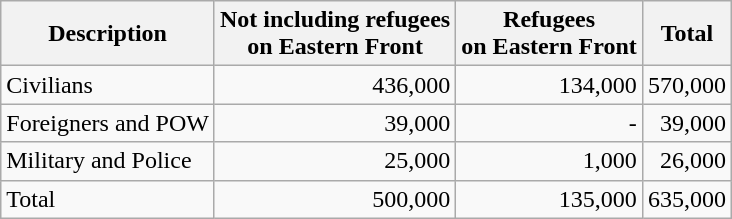<table class="wikitable"  style="text-align: right;">
<tr>
<th>Description</th>
<th>Not including refugees<br> on Eastern Front</th>
<th>Refugees<br> on Eastern Front</th>
<th>Total</th>
</tr>
<tr>
<td style="text-align: left;">Civilians</td>
<td>436,000</td>
<td>134,000</td>
<td>570,000</td>
</tr>
<tr>
<td style="text-align: left;">Foreigners and POW</td>
<td>39,000</td>
<td>-</td>
<td>39,000</td>
</tr>
<tr>
<td style="text-align: left;">Military and Police</td>
<td>25,000</td>
<td>1,000</td>
<td>26,000</td>
</tr>
<tr>
<td style="text-align: left;">Total</td>
<td>500,000</td>
<td>135,000</td>
<td>635,000</td>
</tr>
</table>
